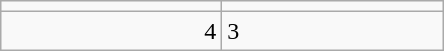<table class="wikitable">
<tr>
<td align=center width=140></td>
<td align=center width=140></td>
</tr>
<tr>
<td align=right>4</td>
<td>3</td>
</tr>
</table>
